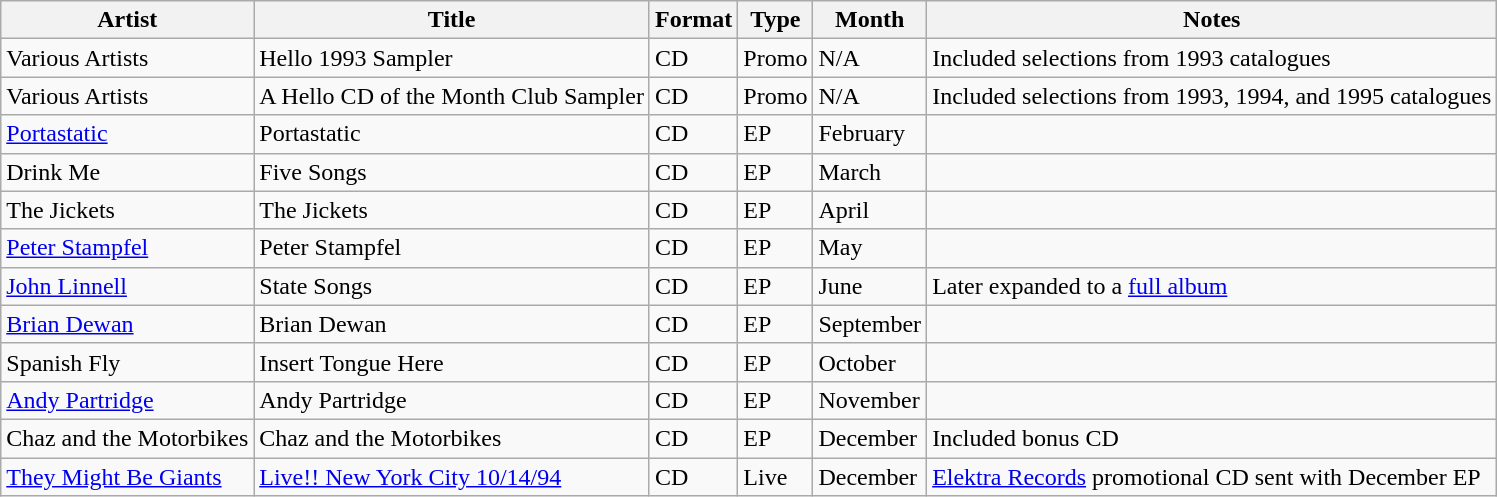<table class="wikitable">
<tr>
<th>Artist</th>
<th>Title</th>
<th>Format</th>
<th>Type</th>
<th>Month</th>
<th>Notes</th>
</tr>
<tr>
<td>Various Artists</td>
<td>Hello 1993 Sampler</td>
<td>CD</td>
<td>Promo</td>
<td>N/A</td>
<td>Included selections from 1993 catalogues</td>
</tr>
<tr>
<td>Various Artists</td>
<td>A Hello CD of the Month Club Sampler</td>
<td>CD</td>
<td>Promo</td>
<td>N/A</td>
<td>Included selections from 1993, 1994, and 1995 catalogues</td>
</tr>
<tr>
<td><a href='#'>Portastatic</a></td>
<td>Portastatic</td>
<td>CD</td>
<td>EP</td>
<td>February</td>
<td></td>
</tr>
<tr>
<td>Drink Me</td>
<td>Five Songs</td>
<td>CD</td>
<td>EP</td>
<td>March</td>
<td></td>
</tr>
<tr>
<td>The Jickets</td>
<td>The Jickets</td>
<td>CD</td>
<td>EP</td>
<td>April</td>
<td></td>
</tr>
<tr>
<td><a href='#'>Peter Stampfel</a></td>
<td>Peter Stampfel</td>
<td>CD</td>
<td>EP</td>
<td>May</td>
<td></td>
</tr>
<tr>
<td><a href='#'>John Linnell</a></td>
<td>State Songs</td>
<td>CD</td>
<td>EP</td>
<td>June</td>
<td>Later expanded to a <a href='#'>full album</a></td>
</tr>
<tr>
<td><a href='#'>Brian Dewan</a></td>
<td>Brian Dewan</td>
<td>CD</td>
<td>EP</td>
<td>September</td>
<td></td>
</tr>
<tr>
<td>Spanish Fly</td>
<td>Insert Tongue Here</td>
<td>CD</td>
<td>EP</td>
<td>October</td>
<td></td>
</tr>
<tr>
<td><a href='#'>Andy Partridge</a></td>
<td>Andy Partridge</td>
<td>CD</td>
<td>EP</td>
<td>November</td>
<td></td>
</tr>
<tr>
<td>Chaz and the Motorbikes</td>
<td>Chaz and the Motorbikes</td>
<td>CD</td>
<td>EP</td>
<td>December</td>
<td>Included bonus CD</td>
</tr>
<tr>
<td><a href='#'>They Might Be Giants</a></td>
<td><a href='#'>Live!! New York City 10/14/94</a></td>
<td>CD</td>
<td>Live</td>
<td>December</td>
<td><a href='#'>Elektra Records</a> promotional CD sent with December EP</td>
</tr>
</table>
